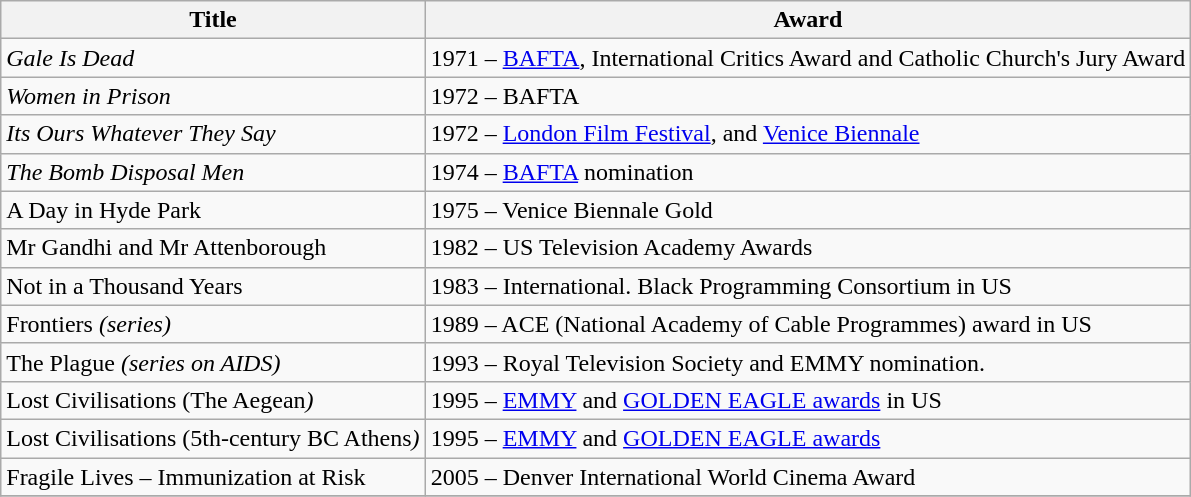<table class="wikitable">
<tr>
<th>Title</th>
<th>Award</th>
</tr>
<tr>
<td><em>Gale Is Dead</em></td>
<td>1971 – <a href='#'>BAFTA</a>, International Critics Award and Catholic Church's Jury Award</td>
</tr>
<tr>
<td><em>Women in Prison</em></td>
<td>1972 – BAFTA</td>
</tr>
<tr>
<td><em>Its Ours Whatever They Say</em></td>
<td>1972 – <a href='#'>London Film Festival</a>, and <a href='#'>Venice Biennale</a></td>
</tr>
<tr>
<td><em>The Bomb Disposal Men<strong></td>
<td>1974 – <a href='#'>BAFTA</a> nomination</td>
</tr>
<tr>
<td></em>A Day in Hyde Park<em></td>
<td>1975 – Venice Biennale Gold</td>
</tr>
<tr>
<td></em>Mr Gandhi and Mr Attenborough<em></td>
<td>1982 – US Television Academy Awards</td>
</tr>
<tr>
<td></em>Not in a Thousand Years<em></td>
<td>1983 – International. Black Programming Consortium in US</td>
</tr>
<tr>
<td></em>Frontiers<em> (series)</td>
<td>1989 – ACE (National Academy of Cable Programmes) award in US</td>
</tr>
<tr>
<td></em>The Plague<em> (series on AIDS)</td>
<td>1993 – Royal Television Society and EMMY nomination.</td>
</tr>
<tr>
<td>Lost Civilisations (</em>The Aegean<em>)</td>
<td>1995 – <a href='#'>EMMY</a> and <a href='#'>GOLDEN EAGLE awards</a> in US</td>
</tr>
<tr>
<td>Lost Civilisations (</em>5th-century BC Athens<em>)</td>
<td>1995 – <a href='#'>EMMY</a> and <a href='#'>GOLDEN EAGLE awards</a></td>
</tr>
<tr>
<td></em>Fragile Lives – Immunization at Risk<em></td>
<td>2005 – Denver International World Cinema Award</td>
</tr>
<tr>
</tr>
</table>
